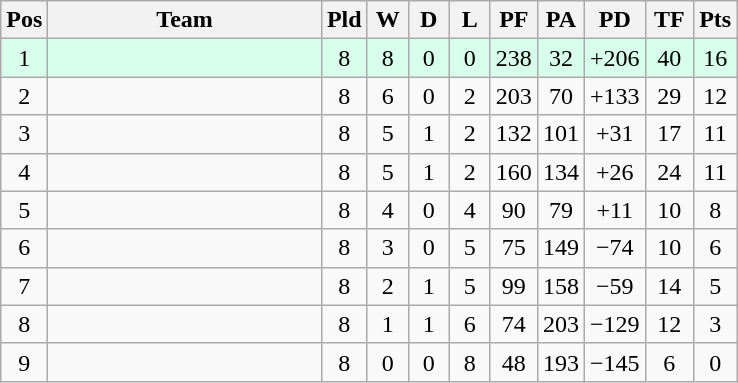<table class="wikitable" style="text-align:center">
<tr>
<th width=20 abbr="Position">Pos</th>
<th width=175>Team</th>
<th width=20 abbr="Played">Pld</th>
<th width=20 abbr="Won">W</th>
<th width=20 abbr="Drawn">D</th>
<th width=20 abbr="Lost">L</th>
<th width=20 abbr="Points for">PF</th>
<th width=20 abbr="Points against">PA</th>
<th width=25 abbr="Points difference">PD</th>
<th width=25 abbr="Tries for">TF</th>
<th width=20 abbr="Points">Pts</th>
</tr>
<tr style="background:#d8ffeb">
<td>1</td>
<td style="text-align:left"></td>
<td>8</td>
<td>8</td>
<td>0</td>
<td>0</td>
<td>238</td>
<td>32</td>
<td>+206</td>
<td>40</td>
<td>16</td>
</tr>
<tr>
<td>2</td>
<td style="text-align:left"></td>
<td>8</td>
<td>6</td>
<td>0</td>
<td>2</td>
<td>203</td>
<td>70</td>
<td>+133</td>
<td>29</td>
<td>12</td>
</tr>
<tr>
<td>3</td>
<td style="text-align:left"></td>
<td>8</td>
<td>5</td>
<td>1</td>
<td>2</td>
<td>132</td>
<td>101</td>
<td>+31</td>
<td>17</td>
<td>11</td>
</tr>
<tr>
<td>4</td>
<td style="text-align:left"></td>
<td>8</td>
<td>5</td>
<td>1</td>
<td>2</td>
<td>160</td>
<td>134</td>
<td>+26</td>
<td>24</td>
<td>11</td>
</tr>
<tr>
<td>5</td>
<td style="text-align:left"></td>
<td>8</td>
<td>4</td>
<td>0</td>
<td>4</td>
<td>90</td>
<td>79</td>
<td>+11</td>
<td>10</td>
<td>8</td>
</tr>
<tr>
<td>6</td>
<td style="text-align:left"></td>
<td>8</td>
<td>3</td>
<td>0</td>
<td>5</td>
<td>75</td>
<td>149</td>
<td>−74</td>
<td>10</td>
<td>6</td>
</tr>
<tr>
<td>7</td>
<td style="text-align:left"></td>
<td>8</td>
<td>2</td>
<td>1</td>
<td>5</td>
<td>99</td>
<td>158</td>
<td>−59</td>
<td>14</td>
<td>5</td>
</tr>
<tr>
<td>8</td>
<td style="text-align:left"></td>
<td>8</td>
<td>1</td>
<td>1</td>
<td>6</td>
<td>74</td>
<td>203</td>
<td>−129</td>
<td>12</td>
<td>3</td>
</tr>
<tr>
<td>9</td>
<td style="text-align:left"></td>
<td>8</td>
<td>0</td>
<td>0</td>
<td>8</td>
<td>48</td>
<td>193</td>
<td>−145</td>
<td>6</td>
<td>0</td>
</tr>
</table>
